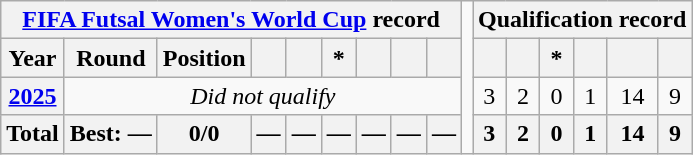<table class="wikitable" style="text-align: center;">
<tr>
<th colspan="9"><a href='#'>FIFA Futsal Women's World Cup</a> record</th>
<td rowspan=13></td>
<th colspan=6>Qualification record</th>
</tr>
<tr>
<th>Year</th>
<th>Round</th>
<th>Position</th>
<th></th>
<th></th>
<th>*</th>
<th></th>
<th></th>
<th></th>
<th></th>
<th></th>
<th>*</th>
<th></th>
<th></th>
<th></th>
</tr>
<tr>
<th> <a href='#'>2025</a></th>
<td colspan="8"><em>Did not qualify</em></td>
<td>3</td>
<td>2</td>
<td>0</td>
<td>1</td>
<td>14</td>
<td>9</td>
</tr>
<tr>
<th>Total</th>
<th>Best: —</th>
<th>0/0</th>
<th>—</th>
<th>—</th>
<th>—</th>
<th>—</th>
<th>—</th>
<th>—</th>
<th>3</th>
<th>2</th>
<th>0</th>
<th>1</th>
<th>14</th>
<th>9</th>
</tr>
</table>
